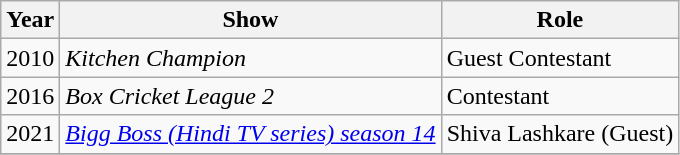<table class = "wikitable sortable">
<tr>
<th>Year</th>
<th>Show</th>
<th>Role</th>
</tr>
<tr>
<td>2010</td>
<td><em>Kitchen Champion</em></td>
<td>Guest Contestant</td>
</tr>
<tr>
<td>2016</td>
<td><em>Box Cricket League 2</em></td>
<td>Contestant</td>
</tr>
<tr>
<td>2021</td>
<td><em><a href='#'>Bigg Boss (Hindi TV series) season 14</a></em></td>
<td>Shiva Lashkare (Guest)</td>
</tr>
<tr>
</tr>
</table>
